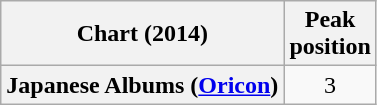<table class="wikitable plainrowheaders" style="text-align:center">
<tr>
<th scope="col">Chart (2014)</th>
<th scope="col">Peak<br> position</th>
</tr>
<tr>
<th scope="row">Japanese Albums (<a href='#'>Oricon</a>)</th>
<td>3</td>
</tr>
</table>
